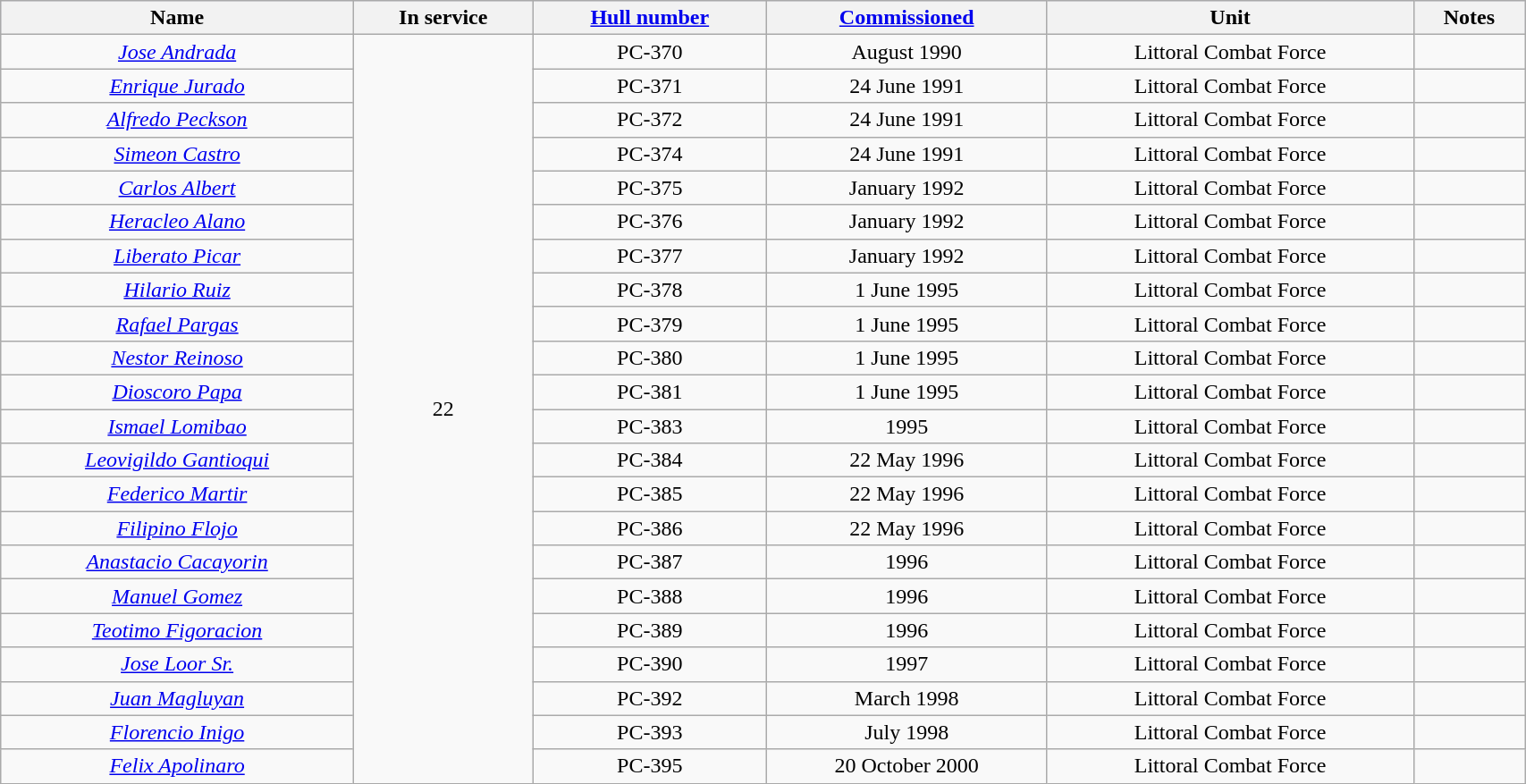<table class="wikitable"  style="width:90%; text-align:center;">
<tr style="background:lavender;">
<th>Name</th>
<th><strong>In service</strong></th>
<th><a href='#'>Hull number</a></th>
<th><a href='#'>Commissioned</a></th>
<th>Unit</th>
<th>Notes</th>
</tr>
<tr>
<td valign="top"><a href='#'><em>Jose Andrada</em></a></td>
<td rowspan="22">22</td>
<td>PC-370</td>
<td>August 1990</td>
<td>Littoral Combat Force</td>
<td></td>
</tr>
<tr>
<td valign="top"><a href='#'><em>Enrique Jurado</em></a></td>
<td>PC-371</td>
<td>24 June 1991</td>
<td>Littoral Combat Force</td>
<td></td>
</tr>
<tr>
<td valign="top"><a href='#'><em>Alfredo Peckson</em></a></td>
<td>PC-372</td>
<td>24 June 1991</td>
<td>Littoral Combat Force</td>
<td></td>
</tr>
<tr>
<td valign="top"><a href='#'><em>Simeon Castro</em></a></td>
<td>PC-374</td>
<td>24 June 1991</td>
<td>Littoral Combat Force</td>
<td></td>
</tr>
<tr>
<td valign="top"><a href='#'><em>Carlos Albert</em></a></td>
<td>PC-375</td>
<td>January 1992</td>
<td>Littoral Combat Force</td>
<td></td>
</tr>
<tr>
<td valign="top"><a href='#'><em>Heracleo Alano</em></a></td>
<td>PC-376</td>
<td>January 1992</td>
<td>Littoral Combat Force</td>
<td></td>
</tr>
<tr>
<td valign="top"><a href='#'><em>Liberato Picar</em></a></td>
<td>PC-377</td>
<td>January 1992</td>
<td>Littoral Combat Force</td>
<td></td>
</tr>
<tr>
<td valign="top"><a href='#'><em>Hilario Ruiz</em></a></td>
<td>PC-378</td>
<td>1 June 1995</td>
<td>Littoral Combat Force</td>
<td></td>
</tr>
<tr>
<td valign="top"><a href='#'><em>Rafael Pargas</em></a></td>
<td>PC-379</td>
<td>1 June 1995</td>
<td>Littoral Combat Force</td>
<td></td>
</tr>
<tr>
<td valign="top"><a href='#'><em>Nestor Reinoso</em></a></td>
<td>PC-380</td>
<td>1 June 1995</td>
<td>Littoral Combat Force</td>
<td></td>
</tr>
<tr>
<td valign="top"><a href='#'><em>Dioscoro Papa</em></a></td>
<td>PC-381</td>
<td>1 June 1995</td>
<td>Littoral Combat Force</td>
<td></td>
</tr>
<tr>
<td valign="top"><a href='#'><em>Ismael Lomibao</em></a></td>
<td>PC-383</td>
<td>1995</td>
<td>Littoral Combat Force</td>
<td></td>
</tr>
<tr>
<td valign="top"><a href='#'><em>Leovigildo Gantioqui</em></a></td>
<td>PC-384</td>
<td>22 May 1996</td>
<td>Littoral Combat Force</td>
<td></td>
</tr>
<tr>
<td valign="top"><a href='#'><em>Federico Martir</em></a></td>
<td>PC-385</td>
<td>22 May 1996</td>
<td>Littoral Combat Force</td>
<td></td>
</tr>
<tr>
<td valign="top"><a href='#'><em>Filipino Flojo</em></a></td>
<td>PC-386</td>
<td>22 May 1996</td>
<td>Littoral Combat Force</td>
<td></td>
</tr>
<tr>
<td valign="top"><a href='#'><em>Anastacio Cacayorin</em></a></td>
<td>PC-387</td>
<td>1996</td>
<td>Littoral Combat Force</td>
<td></td>
</tr>
<tr>
<td valign="top"><a href='#'><em>Manuel Gomez</em></a></td>
<td>PC-388</td>
<td>1996</td>
<td>Littoral Combat Force</td>
<td></td>
</tr>
<tr>
<td valign="top"><a href='#'><em>Teotimo Figoracion</em></a></td>
<td>PC-389</td>
<td>1996</td>
<td>Littoral Combat Force</td>
<td></td>
</tr>
<tr>
<td valign="top"><a href='#'><em>Jose Loor Sr.</em></a></td>
<td>PC-390</td>
<td>1997</td>
<td>Littoral Combat Force</td>
<td></td>
</tr>
<tr>
<td valign="top"><a href='#'><em>Juan Magluyan</em></a></td>
<td>PC-392</td>
<td>March 1998</td>
<td>Littoral Combat Force</td>
<td></td>
</tr>
<tr>
<td valign="top"><a href='#'><em>Florencio Inigo</em></a></td>
<td>PC-393</td>
<td>July 1998</td>
<td>Littoral Combat Force</td>
<td></td>
</tr>
<tr>
<td valign="top"><a href='#'><em>Felix Apolinaro</em></a></td>
<td>PC-395</td>
<td>20 October 2000</td>
<td>Littoral Combat Force</td>
<td></td>
</tr>
</table>
